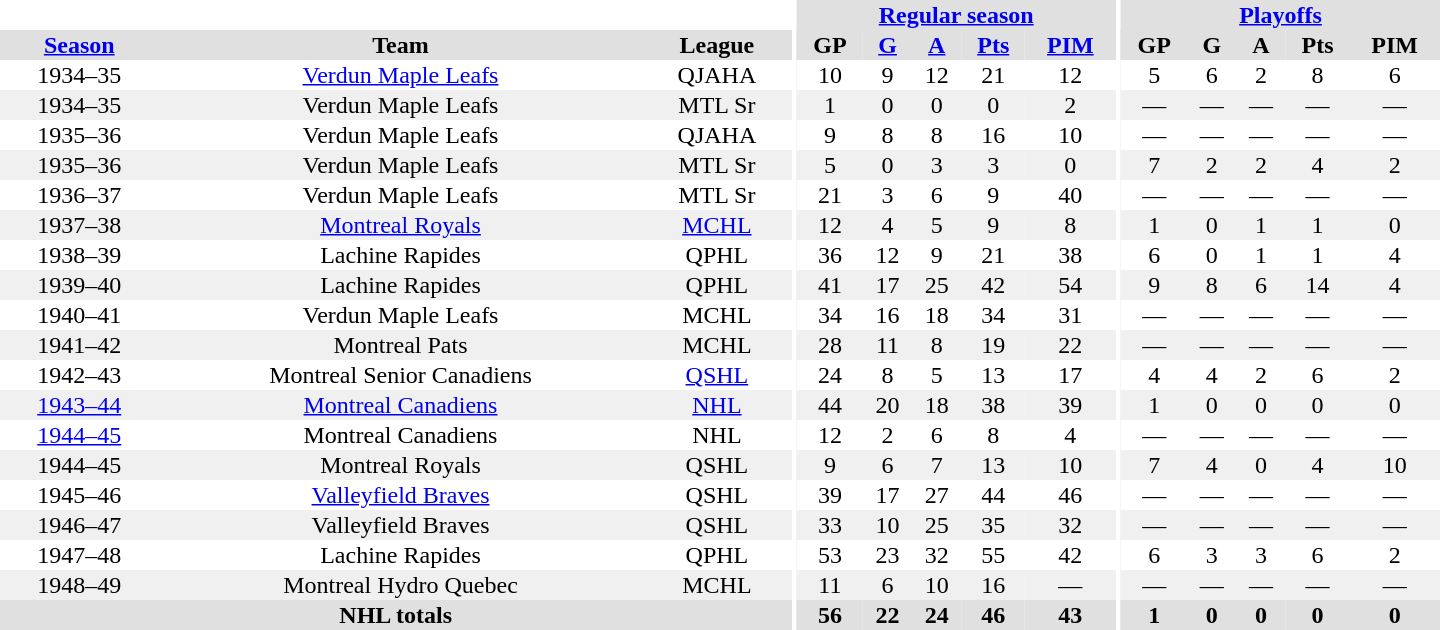<table border="0" cellpadding="1" cellspacing="0" style="text-align:center; width:60em">
<tr bgcolor="#e0e0e0">
<th colspan="3" bgcolor="#ffffff"></th>
<th rowspan="100" bgcolor="#ffffff"></th>
<th colspan="5"><a href='#'>Regular season</a></th>
<th rowspan="100" bgcolor="#ffffff"></th>
<th colspan="5"><a href='#'>Playoffs</a></th>
</tr>
<tr bgcolor="#e0e0e0">
<th><a href='#'>Season</a></th>
<th>Team</th>
<th>League</th>
<th>GP</th>
<th><a href='#'>G</a></th>
<th><a href='#'>A</a></th>
<th><a href='#'>Pts</a></th>
<th><a href='#'>PIM</a></th>
<th>GP</th>
<th>G</th>
<th>A</th>
<th>Pts</th>
<th>PIM</th>
</tr>
<tr>
<td>1934–35</td>
<td><a href='#'>Verdun Maple Leafs</a></td>
<td>QJAHA</td>
<td>10</td>
<td>9</td>
<td>12</td>
<td>21</td>
<td>12</td>
<td>5</td>
<td>6</td>
<td>2</td>
<td>8</td>
<td>6</td>
</tr>
<tr bgcolor="#f0f0f0">
<td>1934–35</td>
<td>Verdun Maple Leafs</td>
<td>MTL Sr</td>
<td>1</td>
<td>0</td>
<td>0</td>
<td>0</td>
<td>2</td>
<td>—</td>
<td>—</td>
<td>—</td>
<td>—</td>
<td>—</td>
</tr>
<tr>
<td>1935–36</td>
<td>Verdun Maple Leafs</td>
<td>QJAHA</td>
<td>9</td>
<td>8</td>
<td>8</td>
<td>16</td>
<td>10</td>
<td>—</td>
<td>—</td>
<td>—</td>
<td>—</td>
<td>—</td>
</tr>
<tr bgcolor="#f0f0f0">
<td>1935–36</td>
<td>Verdun Maple Leafs</td>
<td>MTL Sr</td>
<td>5</td>
<td>0</td>
<td>3</td>
<td>3</td>
<td>0</td>
<td>7</td>
<td>2</td>
<td>2</td>
<td>4</td>
<td>2</td>
</tr>
<tr>
<td>1936–37</td>
<td>Verdun Maple Leafs</td>
<td>MTL Sr</td>
<td>21</td>
<td>3</td>
<td>6</td>
<td>9</td>
<td>40</td>
<td>—</td>
<td>—</td>
<td>—</td>
<td>—</td>
<td>—</td>
</tr>
<tr bgcolor="#f0f0f0">
<td>1937–38</td>
<td><a href='#'>Montreal Royals</a></td>
<td><a href='#'>MCHL</a></td>
<td>12</td>
<td>4</td>
<td>5</td>
<td>9</td>
<td>8</td>
<td>1</td>
<td>0</td>
<td>1</td>
<td>1</td>
<td>0</td>
</tr>
<tr>
<td>1938–39</td>
<td>Lachine Rapides</td>
<td>QPHL</td>
<td>36</td>
<td>12</td>
<td>9</td>
<td>21</td>
<td>38</td>
<td>6</td>
<td>0</td>
<td>1</td>
<td>1</td>
<td>4</td>
</tr>
<tr bgcolor="#f0f0f0">
<td>1939–40</td>
<td>Lachine Rapides</td>
<td>QPHL</td>
<td>41</td>
<td>17</td>
<td>25</td>
<td>42</td>
<td>54</td>
<td>9</td>
<td>8</td>
<td>6</td>
<td>14</td>
<td>4</td>
</tr>
<tr>
<td>1940–41</td>
<td>Verdun Maple Leafs</td>
<td>MCHL</td>
<td>34</td>
<td>16</td>
<td>18</td>
<td>34</td>
<td>31</td>
<td>—</td>
<td>—</td>
<td>—</td>
<td>—</td>
<td>—</td>
</tr>
<tr bgcolor="#f0f0f0">
<td>1941–42</td>
<td>Montreal Pats</td>
<td>MCHL</td>
<td>28</td>
<td>11</td>
<td>8</td>
<td>19</td>
<td>22</td>
<td>—</td>
<td>—</td>
<td>—</td>
<td>—</td>
<td>—</td>
</tr>
<tr>
<td>1942–43</td>
<td>Montreal Senior Canadiens</td>
<td><a href='#'>QSHL</a></td>
<td>24</td>
<td>8</td>
<td>5</td>
<td>13</td>
<td>17</td>
<td>4</td>
<td>4</td>
<td>2</td>
<td>6</td>
<td>2</td>
</tr>
<tr bgcolor="#f0f0f0">
<td><a href='#'>1943–44</a></td>
<td><a href='#'>Montreal Canadiens</a></td>
<td><a href='#'>NHL</a></td>
<td>44</td>
<td>20</td>
<td>18</td>
<td>38</td>
<td>39</td>
<td>1</td>
<td>0</td>
<td>0</td>
<td>0</td>
<td>0</td>
</tr>
<tr>
<td><a href='#'>1944–45</a></td>
<td>Montreal Canadiens</td>
<td>NHL</td>
<td>12</td>
<td>2</td>
<td>6</td>
<td>8</td>
<td>4</td>
<td>—</td>
<td>—</td>
<td>—</td>
<td>—</td>
<td>—</td>
</tr>
<tr bgcolor="#f0f0f0">
<td>1944–45</td>
<td>Montreal Royals</td>
<td>QSHL</td>
<td>9</td>
<td>6</td>
<td>7</td>
<td>13</td>
<td>10</td>
<td>7</td>
<td>4</td>
<td>0</td>
<td>4</td>
<td>10</td>
</tr>
<tr>
<td>1945–46</td>
<td><a href='#'>Valleyfield Braves</a></td>
<td>QSHL</td>
<td>39</td>
<td>17</td>
<td>27</td>
<td>44</td>
<td>46</td>
<td>—</td>
<td>—</td>
<td>—</td>
<td>—</td>
<td>—</td>
</tr>
<tr bgcolor="#f0f0f0">
<td>1946–47</td>
<td>Valleyfield Braves</td>
<td>QSHL</td>
<td>33</td>
<td>10</td>
<td>25</td>
<td>35</td>
<td>32</td>
<td>—</td>
<td>—</td>
<td>—</td>
<td>—</td>
<td>—</td>
</tr>
<tr>
<td>1947–48</td>
<td>Lachine Rapides</td>
<td>QPHL</td>
<td>53</td>
<td>23</td>
<td>32</td>
<td>55</td>
<td>42</td>
<td>6</td>
<td>3</td>
<td>3</td>
<td>6</td>
<td>2</td>
</tr>
<tr bgcolor="#f0f0f0">
<td>1948–49</td>
<td>Montreal Hydro Quebec</td>
<td>MCHL</td>
<td>11</td>
<td>6</td>
<td>10</td>
<td>16</td>
<td>—</td>
<td>—</td>
<td>—</td>
<td>—</td>
<td>—</td>
<td>—</td>
</tr>
<tr bgcolor="#e0e0e0">
<th colspan="3">NHL totals</th>
<th>56</th>
<th>22</th>
<th>24</th>
<th>46</th>
<th>43</th>
<th>1</th>
<th>0</th>
<th>0</th>
<th>0</th>
<th>0</th>
</tr>
</table>
